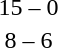<table style="text-align:center">
<tr>
<th width=200></th>
<th width=100></th>
<th width=200></th>
</tr>
<tr>
<td align=right><strong></strong></td>
<td>15 – 0</td>
<td align=left></td>
</tr>
<tr>
<td align=right><strong></strong></td>
<td>8 – 6</td>
<td align=left><strong></strong></td>
</tr>
</table>
